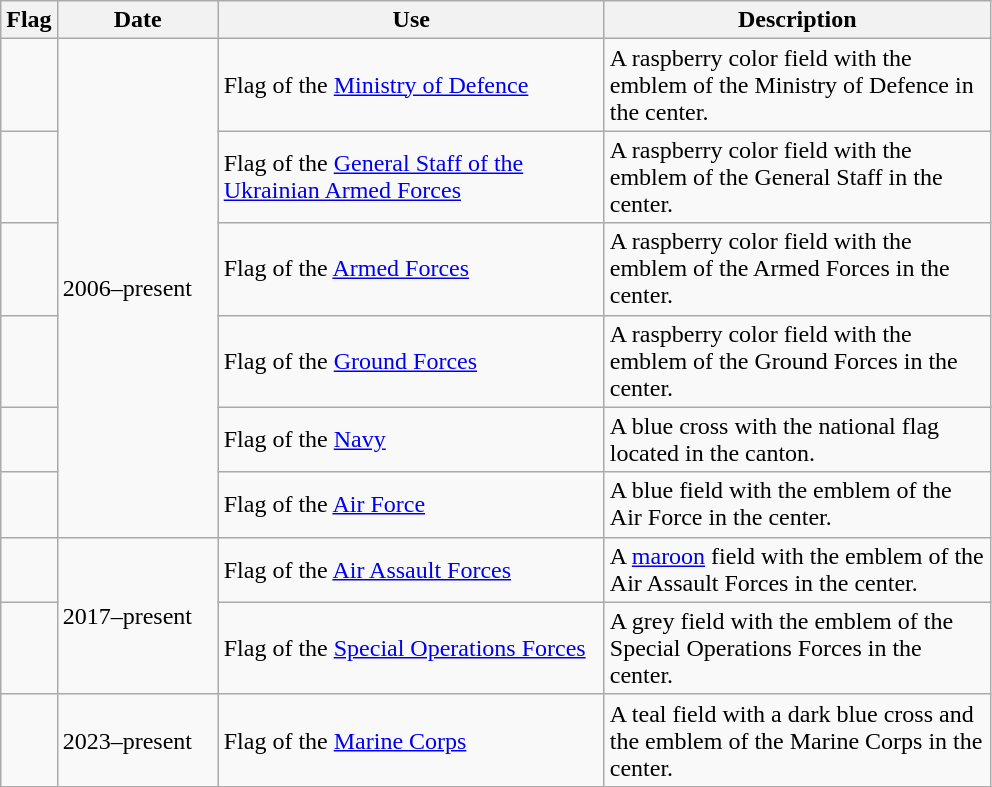<table class="wikitable">
<tr>
<th>Flag</th>
<th style="width:100px;">Date</th>
<th style="width:250px;">Use</th>
<th style="width:250px;">Description</th>
</tr>
<tr>
<td></td>
<td rowspan="6">2006–present</td>
<td>Flag of the <a href='#'>Ministry of Defence</a></td>
<td>A raspberry color field with the emblem of the Ministry of Defence in the center.</td>
</tr>
<tr>
<td></td>
<td>Flag of the <a href='#'>General Staff of the Ukrainian Armed Forces</a></td>
<td>A raspberry color field with the emblem of the General Staff in the center.</td>
</tr>
<tr>
<td></td>
<td>Flag of the <a href='#'>Armed Forces</a></td>
<td>A raspberry color field with the emblem of the Armed Forces in the center.</td>
</tr>
<tr>
<td></td>
<td>Flag of the <a href='#'>Ground Forces</a></td>
<td>A raspberry color field with the emblem of the Ground Forces in the center.</td>
</tr>
<tr>
<td></td>
<td>Flag of the <a href='#'>Navy</a></td>
<td>A blue cross with the national flag located in the canton.</td>
</tr>
<tr>
<td></td>
<td>Flag of the <a href='#'>Air Force</a></td>
<td>A blue field with the emblem of the Air Force in the center.</td>
</tr>
<tr>
<td></td>
<td rowspan="2">2017–present</td>
<td>Flag of the <a href='#'>Air Assault Forces</a></td>
<td>A <a href='#'>maroon</a> field with the emblem of the Air Assault Forces in the center.</td>
</tr>
<tr>
<td></td>
<td>Flag of the <a href='#'>Special Operations Forces</a></td>
<td>A grey field with the emblem of the Special Operations Forces in the center.</td>
</tr>
<tr>
<td></td>
<td>2023–present</td>
<td>Flag of the <a href='#'>Marine Corps</a></td>
<td>A teal field with a dark blue cross and the emblem of the Marine Corps in the center.</td>
</tr>
</table>
